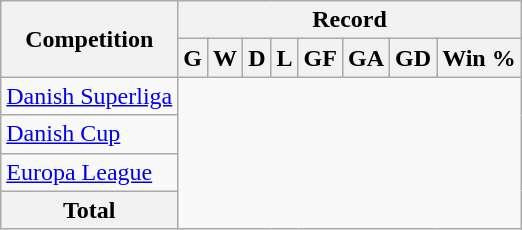<table class="wikitable" style="text-align: center">
<tr>
<th rowspan="2">Competition</th>
<th colspan="9">Record</th>
</tr>
<tr>
<th>G</th>
<th>W</th>
<th>D</th>
<th>L</th>
<th>GF</th>
<th>GA</th>
<th>GD</th>
<th>Win %</th>
</tr>
<tr>
<td style="text-align: left"><a href='#'>Danish Superliga</a><br></td>
</tr>
<tr>
<td style="text-align: left"><a href='#'>Danish Cup</a><br></td>
</tr>
<tr>
<td style="text-align: left"><a href='#'>Europa League</a><br></td>
</tr>
<tr>
<th>Total<br></th>
</tr>
</table>
